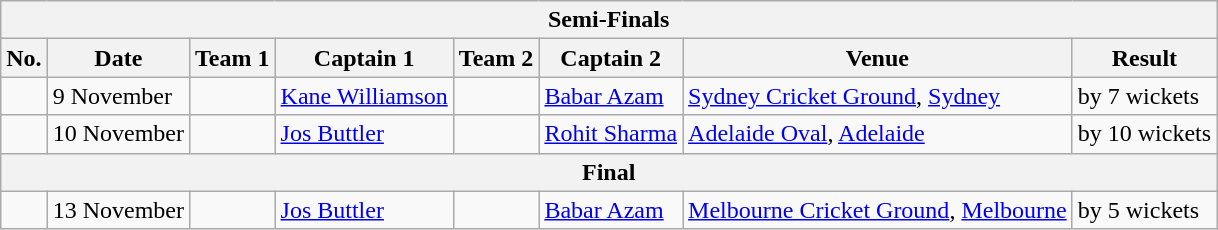<table class="wikitable">
<tr>
<th colspan="9">Semi-Finals</th>
</tr>
<tr>
<th>No.</th>
<th>Date</th>
<th>Team 1</th>
<th>Captain 1</th>
<th>Team 2</th>
<th>Captain 2</th>
<th>Venue</th>
<th>Result</th>
</tr>
<tr>
<td></td>
<td>9 November</td>
<td></td>
<td><a href='#'>Kane Williamson</a></td>
<td></td>
<td><a href='#'>Babar Azam</a></td>
<td><a href='#'>Sydney Cricket Ground</a>, <a href='#'>Sydney</a></td>
<td> by 7 wickets</td>
</tr>
<tr>
<td></td>
<td>10 November</td>
<td></td>
<td><a href='#'>Jos Buttler</a></td>
<td></td>
<td><a href='#'>Rohit Sharma</a></td>
<td><a href='#'>Adelaide Oval</a>, <a href='#'>Adelaide</a></td>
<td> by 10 wickets</td>
</tr>
<tr>
<th colspan="9">Final</th>
</tr>
<tr>
<td></td>
<td>13 November</td>
<td></td>
<td><a href='#'>Jos Buttler</a></td>
<td></td>
<td><a href='#'>Babar Azam</a></td>
<td><a href='#'>Melbourne Cricket Ground</a>, <a href='#'>Melbourne</a></td>
<td> by 5 wickets</td>
</tr>
</table>
